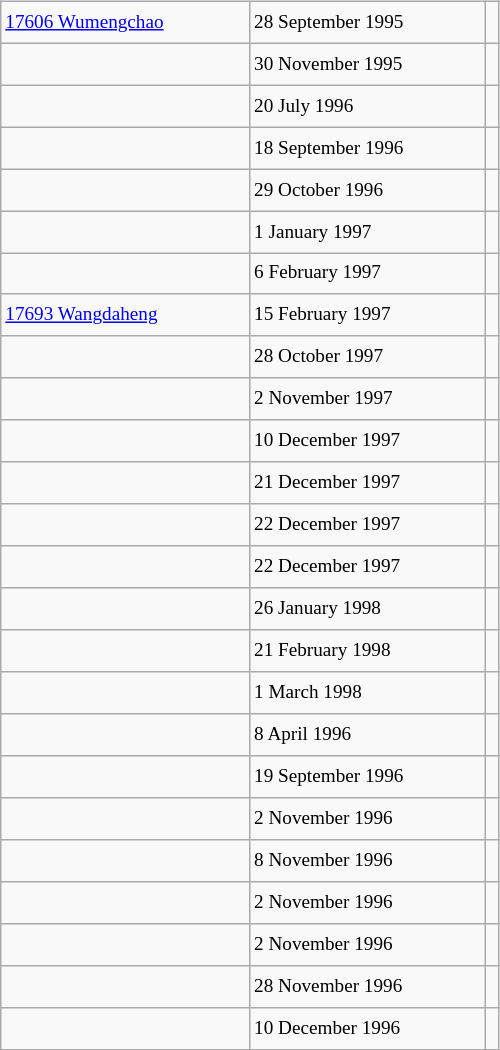<table class="wikitable" style="font-size: 80%; float: left; width: 26em; margin-right: 1em; height: 700px">
<tr>
<td><a href='#'>17606 Wumengchao</a></td>
<td>28 September 1995</td>
<td></td>
</tr>
<tr>
<td></td>
<td>30 November 1995</td>
<td></td>
</tr>
<tr>
<td></td>
<td>20 July 1996</td>
<td></td>
</tr>
<tr>
<td></td>
<td>18 September 1996</td>
<td></td>
</tr>
<tr>
<td></td>
<td>29 October 1996</td>
<td></td>
</tr>
<tr>
<td></td>
<td>1 January 1997</td>
<td></td>
</tr>
<tr>
<td></td>
<td>6 February 1997</td>
<td></td>
</tr>
<tr>
<td><a href='#'>17693 Wangdaheng</a></td>
<td>15 February 1997</td>
<td></td>
</tr>
<tr>
<td></td>
<td>28 October 1997</td>
<td></td>
</tr>
<tr>
<td></td>
<td>2 November 1997</td>
<td></td>
</tr>
<tr>
<td></td>
<td>10 December 1997</td>
<td></td>
</tr>
<tr>
<td></td>
<td>21 December 1997</td>
<td></td>
</tr>
<tr>
<td></td>
<td>22 December 1997</td>
<td></td>
</tr>
<tr>
<td></td>
<td>22 December 1997</td>
<td></td>
</tr>
<tr>
<td></td>
<td>26 January 1998</td>
<td></td>
</tr>
<tr>
<td></td>
<td>21 February 1998</td>
<td></td>
</tr>
<tr>
<td></td>
<td>1 March 1998</td>
<td></td>
</tr>
<tr>
<td></td>
<td>8 April 1996</td>
<td></td>
</tr>
<tr>
<td></td>
<td>19 September 1996</td>
<td></td>
</tr>
<tr>
<td></td>
<td>2 November 1996</td>
<td></td>
</tr>
<tr>
<td></td>
<td>8 November 1996</td>
<td></td>
</tr>
<tr>
<td></td>
<td>2 November 1996</td>
<td></td>
</tr>
<tr>
<td></td>
<td>2 November 1996</td>
<td></td>
</tr>
<tr>
<td></td>
<td>28 November 1996</td>
<td></td>
</tr>
<tr>
<td></td>
<td>10 December 1996</td>
<td></td>
</tr>
</table>
